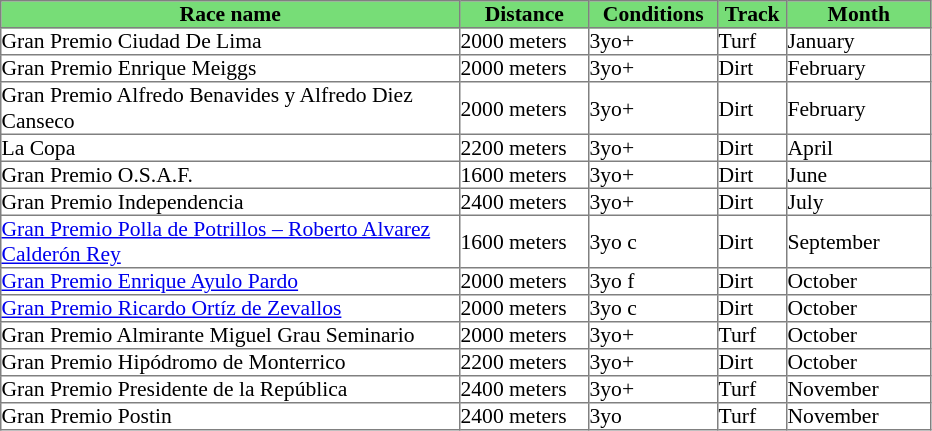<table class = "sortable" | border="1" cellpadding="0" style="border-collapse: collapse; font-size:90%">
<tr bgcolor="#77dd77" align="center">
<th>Race name</th>
<th>Distance</th>
<th>Conditions</th>
<th>Track</th>
<th>Month</th>
</tr>
<tr>
<td width="305">Gran Premio Ciudad De Lima</td>
<td width="85">2000 meters</td>
<td width="85">3yo+</td>
<td width="45">Turf</td>
<td width="95">January</td>
</tr>
<tr>
<td>Gran Premio Enrique Meiggs</td>
<td>2000 meters</td>
<td>3yo+</td>
<td>Dirt</td>
<td>February</td>
</tr>
<tr>
<td>Gran Premio Alfredo Benavides y Alfredo Diez Canseco</td>
<td>2000 meters</td>
<td>3yo+</td>
<td>Dirt</td>
<td>February</td>
</tr>
<tr>
<td>La Copa</td>
<td>2200 meters</td>
<td>3yo+</td>
<td>Dirt</td>
<td>April</td>
</tr>
<tr>
<td>Gran Premio O.S.A.F.</td>
<td>1600 meters</td>
<td>3yo+</td>
<td>Dirt</td>
<td>June</td>
</tr>
<tr>
<td>Gran Premio Independencia</td>
<td>2400 meters</td>
<td>3yo+</td>
<td>Dirt</td>
<td>July</td>
</tr>
<tr>
<td><a href='#'>Gran Premio Polla de Potrillos – Roberto Alvarez Calderón Rey</a></td>
<td>1600 meters</td>
<td>3yo c</td>
<td>Dirt</td>
<td>September</td>
</tr>
<tr>
<td><a href='#'>Gran Premio Enrique Ayulo Pardo</a></td>
<td>2000 meters</td>
<td>3yo f</td>
<td>Dirt</td>
<td>October</td>
</tr>
<tr>
<td><a href='#'>Gran Premio Ricardo Ortíz de Zevallos</a></td>
<td>2000 meters</td>
<td>3yo c</td>
<td>Dirt</td>
<td>October</td>
</tr>
<tr>
<td>Gran Premio Almirante Miguel Grau Seminario</td>
<td>2000 meters</td>
<td>3yo+</td>
<td>Turf</td>
<td>October</td>
</tr>
<tr>
<td>Gran Premio Hipódromo de Monterrico</td>
<td>2200 meters</td>
<td>3yo+</td>
<td>Dirt</td>
<td>October</td>
</tr>
<tr>
<td>Gran Premio Presidente de la República</td>
<td>2400 meters</td>
<td>3yo+</td>
<td>Turf</td>
<td>November</td>
</tr>
<tr>
<td>Gran Premio Postin</td>
<td>2400 meters</td>
<td>3yo</td>
<td>Turf</td>
<td>November</td>
</tr>
</table>
